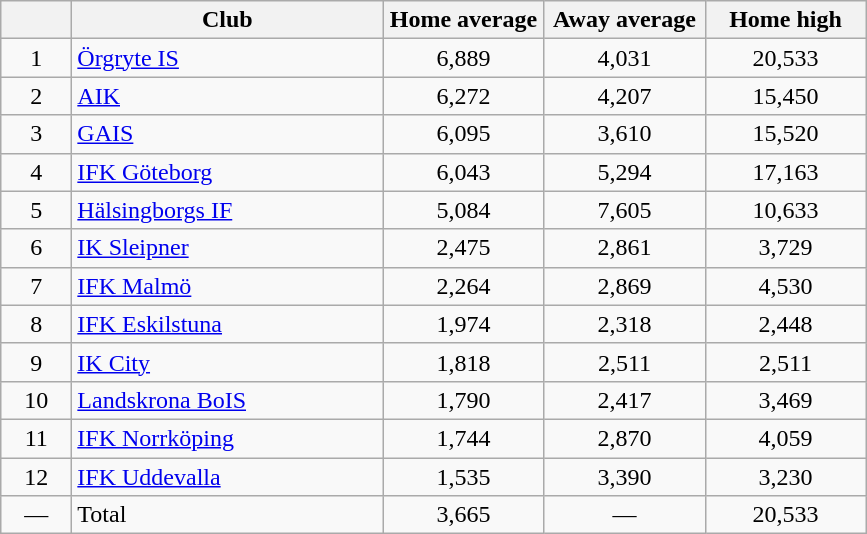<table class="wikitable" style="text-align: center;">
<tr>
<th style="width: 40px;"></th>
<th style="width: 200px;">Club</th>
<th style="width: 100px;">Home average</th>
<th style="width: 100px;">Away average</th>
<th style="width: 100px;">Home high</th>
</tr>
<tr>
<td>1</td>
<td style="text-align: left;"><a href='#'>Örgryte IS</a></td>
<td>6,889</td>
<td>4,031</td>
<td>20,533</td>
</tr>
<tr>
<td>2</td>
<td style="text-align: left;"><a href='#'>AIK</a></td>
<td>6,272</td>
<td>4,207</td>
<td>15,450</td>
</tr>
<tr>
<td>3</td>
<td style="text-align: left;"><a href='#'>GAIS</a></td>
<td>6,095</td>
<td>3,610</td>
<td>15,520</td>
</tr>
<tr>
<td>4</td>
<td style="text-align: left;"><a href='#'>IFK Göteborg</a></td>
<td>6,043</td>
<td>5,294</td>
<td>17,163</td>
</tr>
<tr>
<td>5</td>
<td style="text-align: left;"><a href='#'>Hälsingborgs IF</a></td>
<td>5,084</td>
<td>7,605</td>
<td>10,633</td>
</tr>
<tr>
<td>6</td>
<td style="text-align: left;"><a href='#'>IK Sleipner</a></td>
<td>2,475</td>
<td>2,861</td>
<td>3,729</td>
</tr>
<tr>
<td>7</td>
<td style="text-align: left;"><a href='#'>IFK Malmö</a></td>
<td>2,264</td>
<td>2,869</td>
<td>4,530</td>
</tr>
<tr>
<td>8</td>
<td style="text-align: left;"><a href='#'>IFK Eskilstuna</a></td>
<td>1,974</td>
<td>2,318</td>
<td>2,448</td>
</tr>
<tr>
<td>9</td>
<td style="text-align: left;"><a href='#'>IK City</a></td>
<td>1,818</td>
<td>2,511</td>
<td>2,511</td>
</tr>
<tr>
<td>10</td>
<td style="text-align: left;"><a href='#'>Landskrona BoIS</a></td>
<td>1,790</td>
<td>2,417</td>
<td>3,469</td>
</tr>
<tr>
<td>11</td>
<td style="text-align: left;"><a href='#'>IFK Norrköping</a></td>
<td>1,744</td>
<td>2,870</td>
<td>4,059</td>
</tr>
<tr>
<td>12</td>
<td style="text-align: left;"><a href='#'>IFK Uddevalla</a></td>
<td>1,535</td>
<td>3,390</td>
<td>3,230</td>
</tr>
<tr>
<td>—</td>
<td style="text-align: left;">Total</td>
<td>3,665</td>
<td>—</td>
<td>20,533</td>
</tr>
</table>
